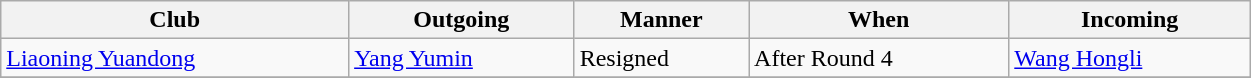<table class=wikitable width=66%>
<tr>
<th>Club</th>
<th>Outgoing</th>
<th>Manner</th>
<th>When</th>
<th>Incoming</th>
</tr>
<tr>
<td><a href='#'>Liaoning Yuandong</a></td>
<td> <a href='#'>Yang Yumin</a></td>
<td>Resigned</td>
<td>After Round 4</td>
<td> <a href='#'>Wang Hongli</a></td>
</tr>
<tr>
</tr>
</table>
